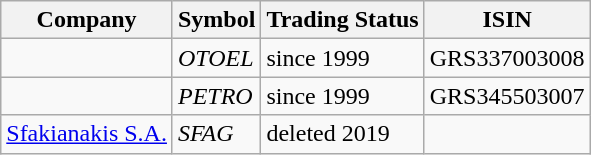<table class="wikitable">
<tr>
<th>Company</th>
<th>Symbol</th>
<th>Trading Status</th>
<th>ISIN</th>
</tr>
<tr>
<td></td>
<td><em>OTOEL</em></td>
<td>since 1999</td>
<td>GRS337003008</td>
</tr>
<tr>
<td></td>
<td><em>PETRO</em></td>
<td>since 1999</td>
<td>GRS345503007</td>
</tr>
<tr>
<td><a href='#'>Sfakianakis S.A.</a></td>
<td><em>SFAG</em></td>
<td>deleted 2019</td>
<td></td>
</tr>
</table>
